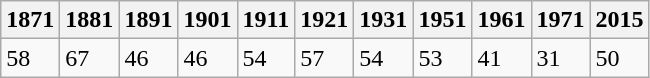<table class="wikitable">
<tr>
<th>1871</th>
<th>1881</th>
<th>1891</th>
<th>1901</th>
<th>1911</th>
<th>1921</th>
<th>1931</th>
<th>1951</th>
<th>1961</th>
<th>1971</th>
<th>2015</th>
</tr>
<tr>
<td>58</td>
<td>67</td>
<td>46</td>
<td>46</td>
<td>54</td>
<td>57</td>
<td>54</td>
<td>53</td>
<td>41</td>
<td>31</td>
<td>50</td>
</tr>
</table>
